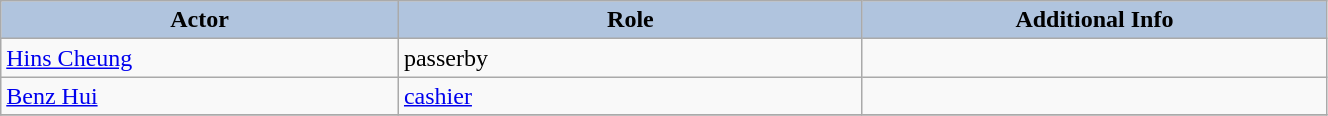<table class="wikitable" width="70%">
<tr>
<th style="background:#b0c4de;" width="30%">Actor</th>
<th style="background:#b0c4de;" width="35%">Role</th>
<th style="background:#b0c4de;" width="35%">Additional Info</th>
</tr>
<tr>
<td><a href='#'>Hins Cheung</a></td>
<td>passerby</td>
<td></td>
</tr>
<tr>
<td><a href='#'>Benz Hui</a></td>
<td><a href='#'>cashier</a></td>
<td></td>
</tr>
<tr>
</tr>
</table>
